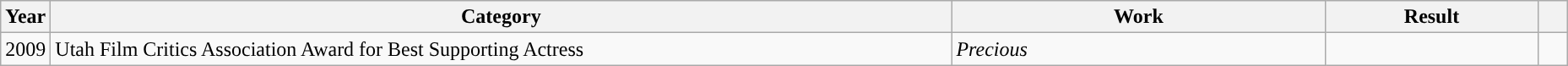<table class="wikitable">
<tr>
<th scope="col" style="width:1em;">Year</th>
<th scope="col" style="width:44em;">Category</th>
<th scope="col" style="width:18em;">Work</th>
<th scope="col" style="width:10em;">Result</th>
<th class="unsortable" style="width:1em;"></th>
</tr>
<tr>
<td>2009</td>
<td>Utah Film Critics Association Award for Best Supporting Actress</td>
<td><em>Precious</em></td>
<td></td>
<td></td>
</tr>
</table>
